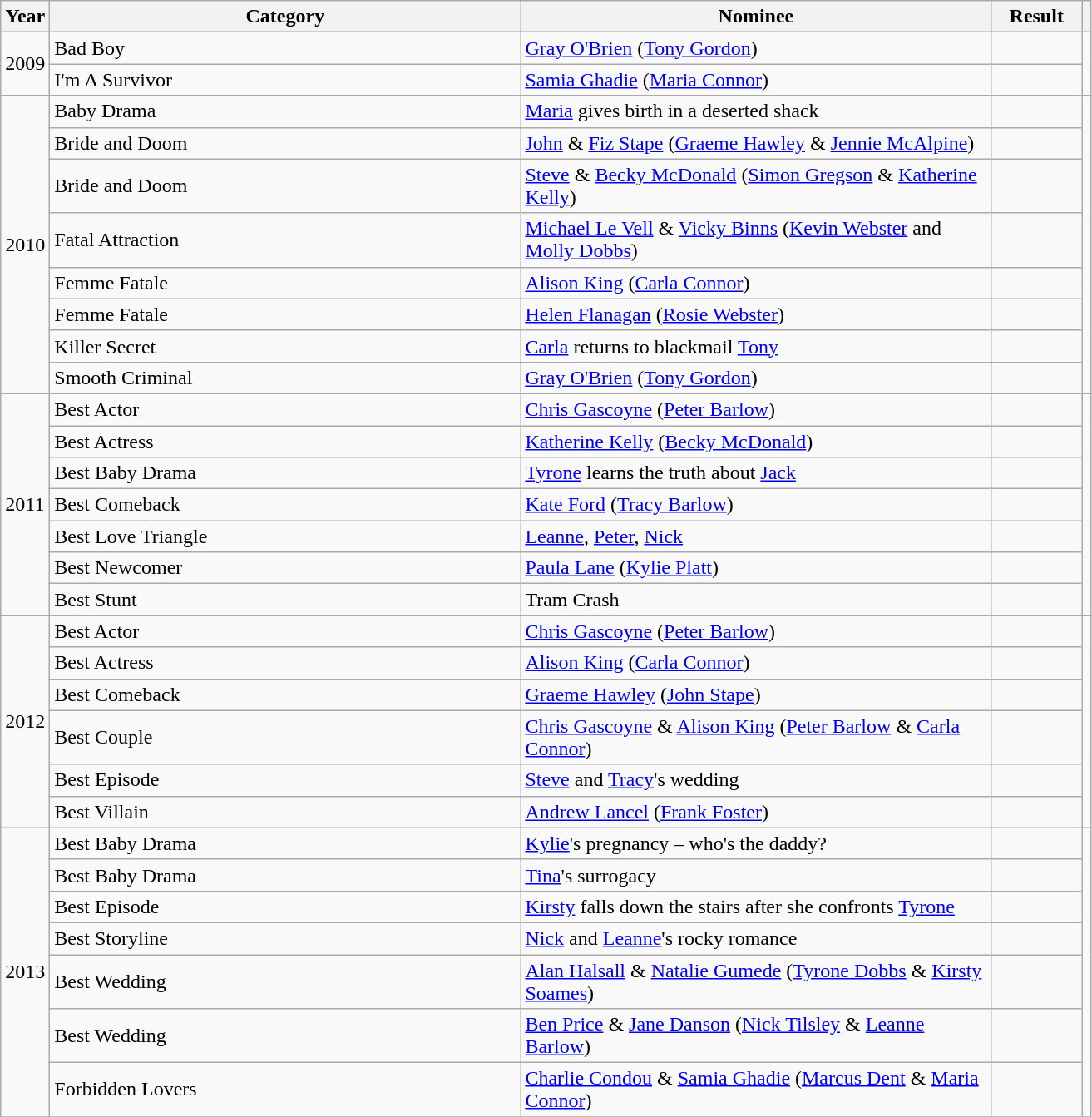<table class="wikitable">
<tr>
<th>Year</th>
<th width="370">Category</th>
<th width="370">Nominee</th>
<th width="65">Result</th>
<th></th>
</tr>
<tr>
<td rowspan="2">2009</td>
<td>Bad Boy</td>
<td><a href='#'>Gray O'Brien</a> (<a href='#'>Tony Gordon</a>)</td>
<td></td>
<td align="center" rowspan="2"></td>
</tr>
<tr>
<td>I'm A Survivor</td>
<td><a href='#'>Samia Ghadie</a> (<a href='#'>Maria Connor</a>)</td>
<td></td>
</tr>
<tr>
<td rowspan="8">2010</td>
<td>Baby Drama</td>
<td><a href='#'>Maria</a> gives birth in a deserted shack</td>
<td></td>
<td align="center" rowspan="8"><br></td>
</tr>
<tr>
<td>Bride and Doom</td>
<td><a href='#'>John</a> & <a href='#'>Fiz Stape</a> (<a href='#'>Graeme Hawley</a> & <a href='#'>Jennie McAlpine</a>)</td>
<td></td>
</tr>
<tr>
<td>Bride and Doom</td>
<td><a href='#'>Steve</a> & <a href='#'>Becky McDonald</a> (<a href='#'>Simon Gregson</a> & <a href='#'>Katherine Kelly</a>)</td>
<td></td>
</tr>
<tr>
<td>Fatal Attraction</td>
<td><a href='#'>Michael Le Vell</a> & <a href='#'>Vicky Binns</a> (<a href='#'>Kevin Webster</a> and <a href='#'>Molly Dobbs</a>)</td>
<td></td>
</tr>
<tr>
<td>Femme Fatale</td>
<td><a href='#'>Alison King</a> (<a href='#'>Carla Connor</a>)</td>
<td></td>
</tr>
<tr>
<td>Femme Fatale</td>
<td><a href='#'>Helen Flanagan</a> (<a href='#'>Rosie Webster</a>)</td>
<td></td>
</tr>
<tr>
<td>Killer Secret</td>
<td><a href='#'>Carla</a> returns to blackmail <a href='#'>Tony</a></td>
<td></td>
</tr>
<tr>
<td>Smooth Criminal</td>
<td><a href='#'>Gray O'Brien</a> (<a href='#'>Tony Gordon</a>)</td>
<td></td>
</tr>
<tr>
<td rowspan="7">2011</td>
<td>Best Actor</td>
<td><a href='#'>Chris Gascoyne</a> (<a href='#'>Peter Barlow</a>)</td>
<td></td>
<td align="center" rowspan="7"></td>
</tr>
<tr>
<td>Best Actress</td>
<td><a href='#'>Katherine Kelly</a> (<a href='#'>Becky McDonald</a>)</td>
<td></td>
</tr>
<tr>
<td>Best Baby Drama</td>
<td><a href='#'>Tyrone</a> learns the truth about <a href='#'>Jack</a></td>
<td></td>
</tr>
<tr>
<td>Best Comeback</td>
<td><a href='#'>Kate Ford</a> (<a href='#'>Tracy Barlow</a>)</td>
<td></td>
</tr>
<tr>
<td>Best Love Triangle</td>
<td><a href='#'>Leanne</a>, <a href='#'>Peter</a>, <a href='#'>Nick</a></td>
<td></td>
</tr>
<tr>
<td>Best Newcomer</td>
<td><a href='#'>Paula Lane</a> (<a href='#'>Kylie Platt</a>)</td>
<td></td>
</tr>
<tr>
<td>Best Stunt</td>
<td>Tram Crash</td>
<td></td>
</tr>
<tr>
<td rowspan="6">2012</td>
<td>Best Actor</td>
<td><a href='#'>Chris Gascoyne</a> (<a href='#'>Peter Barlow</a>)</td>
<td></td>
<td align="center" rowspan="6"></td>
</tr>
<tr>
<td>Best Actress</td>
<td><a href='#'>Alison King</a> (<a href='#'>Carla Connor</a>)</td>
<td></td>
</tr>
<tr>
<td>Best Comeback</td>
<td><a href='#'>Graeme Hawley</a> (<a href='#'>John Stape</a>)</td>
<td></td>
</tr>
<tr>
<td>Best Couple</td>
<td><a href='#'>Chris Gascoyne</a> & <a href='#'>Alison King</a> (<a href='#'>Peter Barlow</a> & <a href='#'>Carla Connor</a>)</td>
<td></td>
</tr>
<tr>
<td>Best Episode</td>
<td><a href='#'>Steve</a> and <a href='#'>Tracy</a>'s wedding</td>
<td></td>
</tr>
<tr>
<td>Best Villain</td>
<td><a href='#'>Andrew Lancel</a> (<a href='#'>Frank Foster</a>)</td>
<td></td>
</tr>
<tr>
<td rowspan="7">2013</td>
<td>Best Baby Drama</td>
<td><a href='#'>Kylie</a>'s pregnancy – who's the daddy?</td>
<td></td>
<td align="center" rowspan="7"><br></td>
</tr>
<tr>
<td>Best Baby Drama</td>
<td><a href='#'>Tina</a>'s surrogacy</td>
<td></td>
</tr>
<tr>
<td>Best Episode</td>
<td><a href='#'>Kirsty</a> falls down the stairs after she confronts <a href='#'>Tyrone</a></td>
<td></td>
</tr>
<tr>
<td>Best Storyline</td>
<td><a href='#'>Nick</a> and <a href='#'>Leanne</a>'s rocky romance</td>
<td></td>
</tr>
<tr>
<td>Best Wedding</td>
<td><a href='#'>Alan Halsall</a> & <a href='#'>Natalie Gumede</a> (<a href='#'>Tyrone Dobbs</a> & <a href='#'>Kirsty Soames</a>)</td>
<td></td>
</tr>
<tr>
<td>Best Wedding</td>
<td><a href='#'>Ben Price</a> & <a href='#'>Jane Danson</a> (<a href='#'>Nick Tilsley</a> & <a href='#'>Leanne Barlow</a>)</td>
<td></td>
</tr>
<tr>
<td>Forbidden Lovers</td>
<td><a href='#'>Charlie Condou</a> & <a href='#'>Samia Ghadie</a> (<a href='#'>Marcus Dent</a> & <a href='#'>Maria Connor</a>)</td>
<td></td>
</tr>
<tr>
</tr>
</table>
